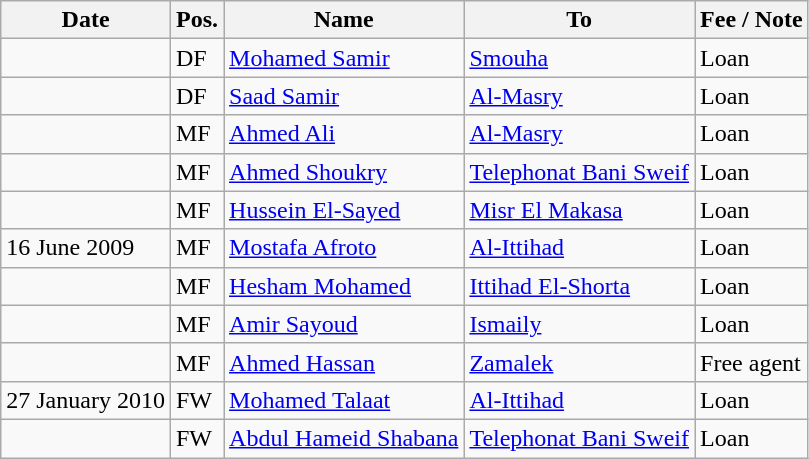<table class="wikitable">
<tr>
<th>Date</th>
<th>Pos.</th>
<th>Name</th>
<th>To</th>
<th>Fee / Note</th>
</tr>
<tr>
<td></td>
<td>DF</td>
<td> <a href='#'>Mohamed Samir</a></td>
<td> <a href='#'>Smouha</a></td>
<td>Loan</td>
</tr>
<tr>
<td></td>
<td>DF</td>
<td> <a href='#'>Saad Samir</a></td>
<td> <a href='#'>Al-Masry</a></td>
<td>Loan</td>
</tr>
<tr>
<td></td>
<td>MF</td>
<td> <a href='#'>Ahmed Ali</a></td>
<td> <a href='#'>Al-Masry</a></td>
<td>Loan</td>
</tr>
<tr>
<td></td>
<td>MF</td>
<td> <a href='#'>Ahmed Shoukry</a></td>
<td> <a href='#'>Telephonat Bani Sweif</a></td>
<td>Loan</td>
</tr>
<tr>
<td></td>
<td>MF</td>
<td> <a href='#'>Hussein El-Sayed</a></td>
<td> <a href='#'>Misr El Makasa</a></td>
<td>Loan</td>
</tr>
<tr>
<td>16 June 2009</td>
<td>MF</td>
<td> <a href='#'>Mostafa Afroto</a></td>
<td> <a href='#'>Al-Ittihad</a></td>
<td>Loan</td>
</tr>
<tr>
<td></td>
<td>MF</td>
<td> <a href='#'>Hesham Mohamed</a></td>
<td> <a href='#'>Ittihad El-Shorta</a></td>
<td>Loan</td>
</tr>
<tr>
<td></td>
<td>MF</td>
<td> <a href='#'>Amir Sayoud</a></td>
<td> <a href='#'>Ismaily</a></td>
<td>Loan</td>
</tr>
<tr>
<td></td>
<td>MF</td>
<td> <a href='#'>Ahmed Hassan</a></td>
<td> <a href='#'>Zamalek</a></td>
<td>Free agent</td>
</tr>
<tr>
<td>27 January 2010</td>
<td>FW</td>
<td> <a href='#'>Mohamed Talaat</a></td>
<td> <a href='#'>Al-Ittihad</a></td>
<td>Loan</td>
</tr>
<tr>
<td></td>
<td>FW</td>
<td> <a href='#'>Abdul Hameid Shabana</a></td>
<td> <a href='#'>Telephonat Bani Sweif</a></td>
<td>Loan</td>
</tr>
</table>
